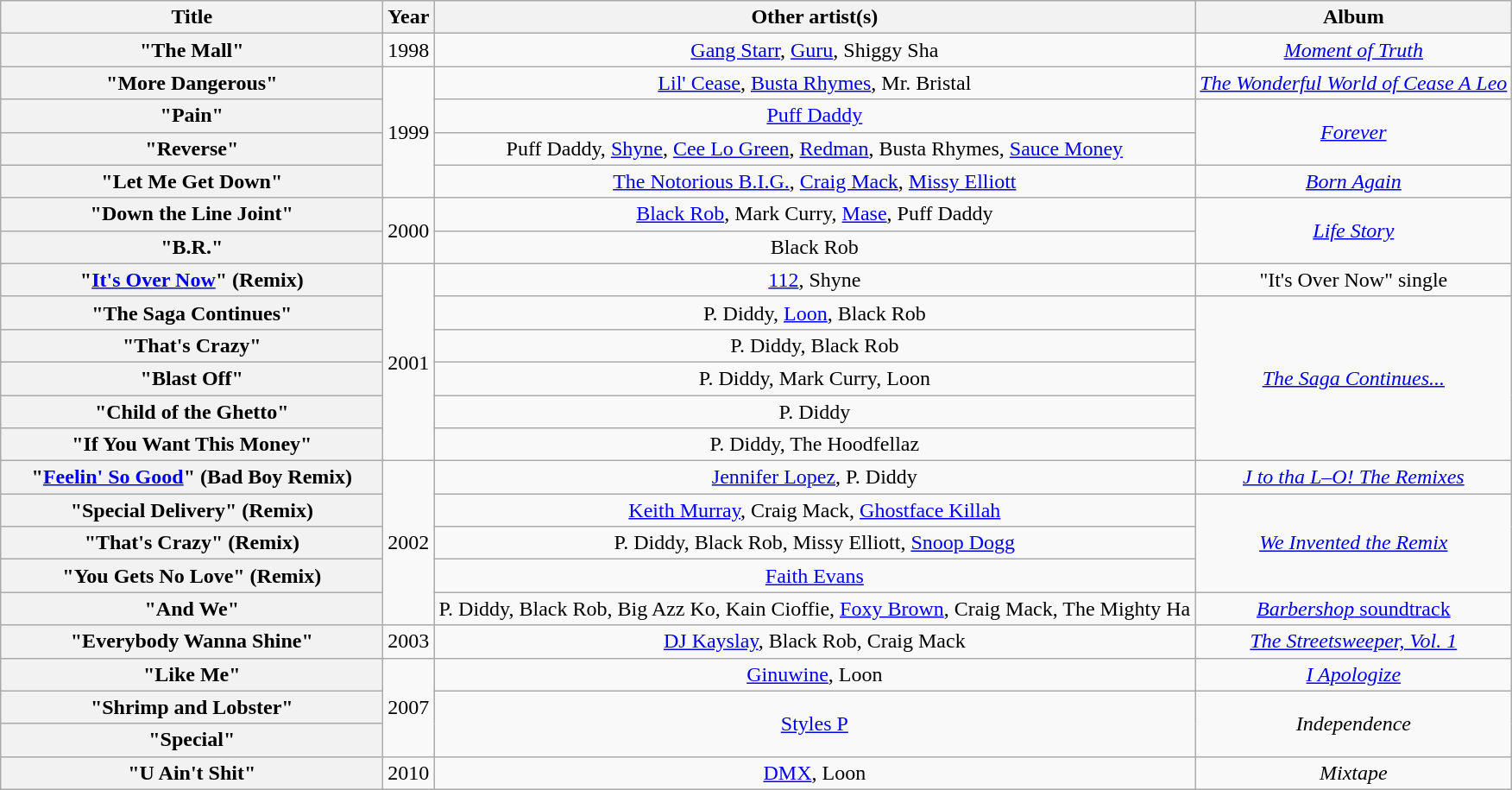<table class="wikitable plainrowheaders" style="text-align:center;" border="1">
<tr>
<th scope="col" style="width:18em;">Title</th>
<th scope="col">Year</th>
<th scope="col">Other artist(s)</th>
<th scope="col">Album</th>
</tr>
<tr>
<th scope="row">"The Mall"</th>
<td>1998</td>
<td><a href='#'>Gang Starr</a>, <a href='#'>Guru</a>, Shiggy Sha</td>
<td><em><a href='#'>Moment of Truth</a></em></td>
</tr>
<tr>
<th scope="row">"More Dangerous"</th>
<td rowspan="4">1999</td>
<td><a href='#'>Lil' Cease</a>, <a href='#'>Busta Rhymes</a>, Mr. Bristal</td>
<td><em><a href='#'>The Wonderful World of Cease A Leo</a></em></td>
</tr>
<tr>
<th scope="row">"Pain"</th>
<td><a href='#'>Puff Daddy</a></td>
<td rowspan="2"><em><a href='#'>Forever</a></em></td>
</tr>
<tr>
<th scope="row">"Reverse"</th>
<td>Puff Daddy, <a href='#'>Shyne</a>, <a href='#'>Cee Lo Green</a>, <a href='#'>Redman</a>, Busta Rhymes, <a href='#'>Sauce Money</a></td>
</tr>
<tr>
<th scope="row">"Let Me Get Down"</th>
<td><a href='#'>The Notorious B.I.G.</a>, <a href='#'>Craig Mack</a>, <a href='#'>Missy Elliott</a></td>
<td><em><a href='#'>Born Again</a></em></td>
</tr>
<tr>
<th scope="row">"Down the Line Joint"</th>
<td rowspan="2">2000</td>
<td><a href='#'>Black Rob</a>, Mark Curry, <a href='#'>Mase</a>, Puff Daddy</td>
<td rowspan="2"><em><a href='#'>Life Story</a></em></td>
</tr>
<tr>
<th scope="row">"B.R."</th>
<td>Black Rob</td>
</tr>
<tr>
<th scope="row">"<a href='#'>It's Over Now</a>" (Remix)</th>
<td rowspan="6">2001</td>
<td><a href='#'>112</a>, Shyne</td>
<td>"It's Over Now" single</td>
</tr>
<tr>
<th scope="row">"The Saga Continues"</th>
<td>P. Diddy, <a href='#'>Loon</a>, Black Rob</td>
<td rowspan="5"><em><a href='#'>The Saga Continues...</a></em></td>
</tr>
<tr>
<th scope="row">"That's Crazy"</th>
<td>P. Diddy, Black Rob</td>
</tr>
<tr>
<th scope="row">"Blast Off"</th>
<td>P. Diddy, Mark Curry, Loon</td>
</tr>
<tr>
<th scope="row">"Child of the Ghetto"</th>
<td>P. Diddy</td>
</tr>
<tr>
<th scope="row">"If You Want This Money"</th>
<td>P. Diddy, The Hoodfellaz</td>
</tr>
<tr>
<th scope="row">"<a href='#'>Feelin' So Good</a>" (Bad Boy Remix)</th>
<td rowspan="5">2002</td>
<td><a href='#'>Jennifer Lopez</a>, P. Diddy</td>
<td><em><a href='#'>J to tha L–O! The Remixes</a></em></td>
</tr>
<tr>
<th scope="row">"Special Delivery" (Remix)</th>
<td><a href='#'>Keith Murray</a>, Craig Mack, <a href='#'>Ghostface Killah</a></td>
<td rowspan="3"><em><a href='#'>We Invented the Remix</a></em></td>
</tr>
<tr>
<th scope="row">"That's Crazy" (Remix)</th>
<td>P. Diddy, Black Rob, Missy Elliott, <a href='#'>Snoop Dogg</a></td>
</tr>
<tr>
<th scope="row">"You Gets No Love" (Remix)</th>
<td><a href='#'>Faith Evans</a></td>
</tr>
<tr>
<th scope="row">"And We"</th>
<td>P. Diddy, Black Rob, Big Azz Ko, Kain Cioffie, <a href='#'>Foxy Brown</a>, Craig Mack, The Mighty Ha</td>
<td><a href='#'><em>Barbershop</em> soundtrack</a></td>
</tr>
<tr>
<th scope="row">"Everybody Wanna Shine"</th>
<td>2003</td>
<td><a href='#'>DJ Kayslay</a>, Black Rob, Craig Mack</td>
<td><em><a href='#'>The Streetsweeper, Vol. 1</a></em></td>
</tr>
<tr>
<th scope="row">"Like Me"</th>
<td rowspan="3">2007</td>
<td><a href='#'>Ginuwine</a>, Loon</td>
<td><em><a href='#'>I Apologize</a></em></td>
</tr>
<tr>
<th scope="row">"Shrimp and Lobster"</th>
<td rowspan="2"><a href='#'>Styles P</a></td>
<td rowspan="2"><em>Independence</em></td>
</tr>
<tr>
<th scope="row">"Special"</th>
</tr>
<tr>
<th scope="row">"U Ain't Shit"</th>
<td>2010</td>
<td><a href='#'>DMX</a>, Loon</td>
<td><em>Mixtape</em></td>
</tr>
</table>
